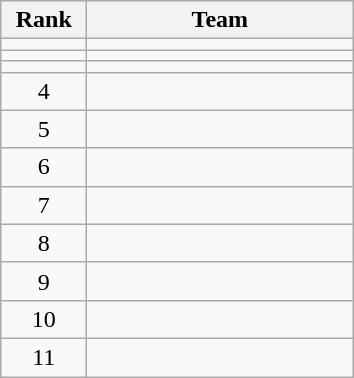<table class="wikitable" style="text-align: center">
<tr>
<th width=50>Rank</th>
<th width=170>Team</th>
</tr>
<tr>
<td></td>
<td align=left></td>
</tr>
<tr>
<td></td>
<td align=left></td>
</tr>
<tr>
<td></td>
<td align=left></td>
</tr>
<tr>
<td>4</td>
<td align=left></td>
</tr>
<tr>
<td>5</td>
<td align=left></td>
</tr>
<tr>
<td>6</td>
<td align=left></td>
</tr>
<tr>
<td>7</td>
<td align=left></td>
</tr>
<tr>
<td>8</td>
<td align=left></td>
</tr>
<tr>
<td>9</td>
<td align=left></td>
</tr>
<tr>
<td>10</td>
<td align=left></td>
</tr>
<tr>
<td>11</td>
<td align=left></td>
</tr>
</table>
